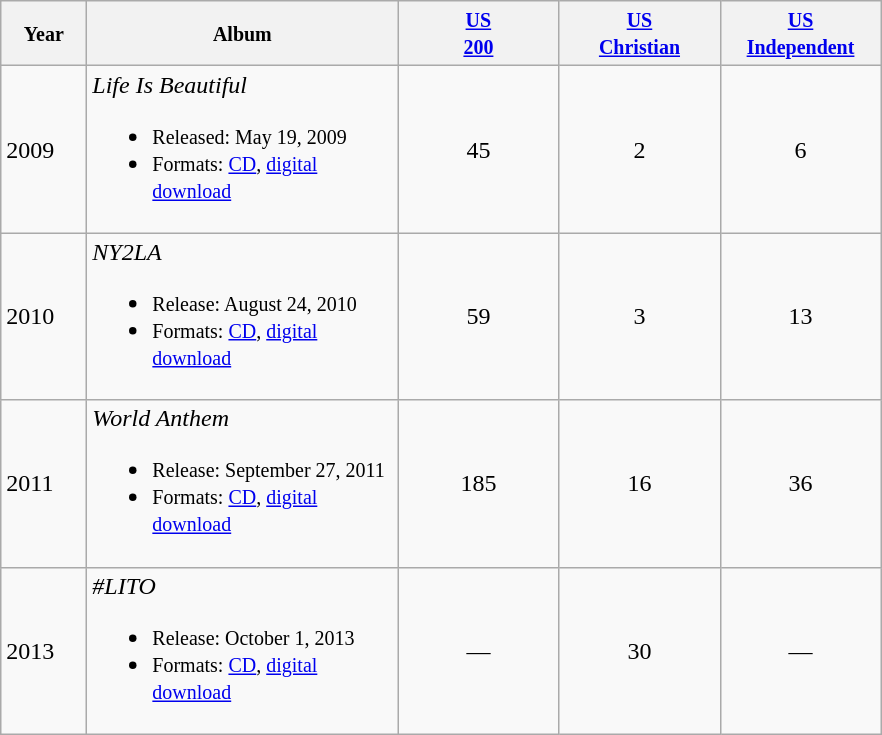<table class="wikitable">
<tr>
<th style="width:50px;"><small>Year</small></th>
<th style="width:200px;"><small>Album</small></th>
<th style="width:100px;"><small><a href='#'>US<br>200</a></small></th>
<th style="width:100px;"><small><a href='#'>US<br>Christian</a></small></th>
<th style="width:100px;"><small><a href='#'>US<br>Independent</a></small></th>
</tr>
<tr>
<td>2009</td>
<td><em>Life Is Beautiful</em><br><ul><li><small>Released: May 19, 2009</small></li><li><small>Formats: <a href='#'>CD</a>, <a href='#'>digital download</a></small></li></ul></td>
<td style="text-align:center;">45</td>
<td style="text-align:center;">2</td>
<td style="text-align:center;">6</td>
</tr>
<tr>
<td>2010</td>
<td><em>NY2LA</em><br><ul><li><small>Release: August 24, 2010</small></li><li><small>Formats: <a href='#'>CD</a>, <a href='#'>digital download</a></small></li></ul></td>
<td style="text-align:center;">59</td>
<td style="text-align:center;">3</td>
<td style="text-align:center;">13</td>
</tr>
<tr>
<td>2011</td>
<td><em>World Anthem</em><br><ul><li><small>Release: September 27, 2011</small></li><li><small>Formats: <a href='#'>CD</a>, <a href='#'>digital download</a></small></li></ul></td>
<td style="text-align:center;">185</td>
<td style="text-align:center;">16</td>
<td style="text-align:center;">36</td>
</tr>
<tr>
<td>2013</td>
<td><em>#LITO</em><br><ul><li><small>Release: October 1, 2013</small></li><li><small>Formats: <a href='#'>CD</a>, <a href='#'>digital download</a></small></li></ul></td>
<td style="text-align:center;">—</td>
<td style="text-align:center;">30</td>
<td style="text-align:center;">—</td>
</tr>
</table>
